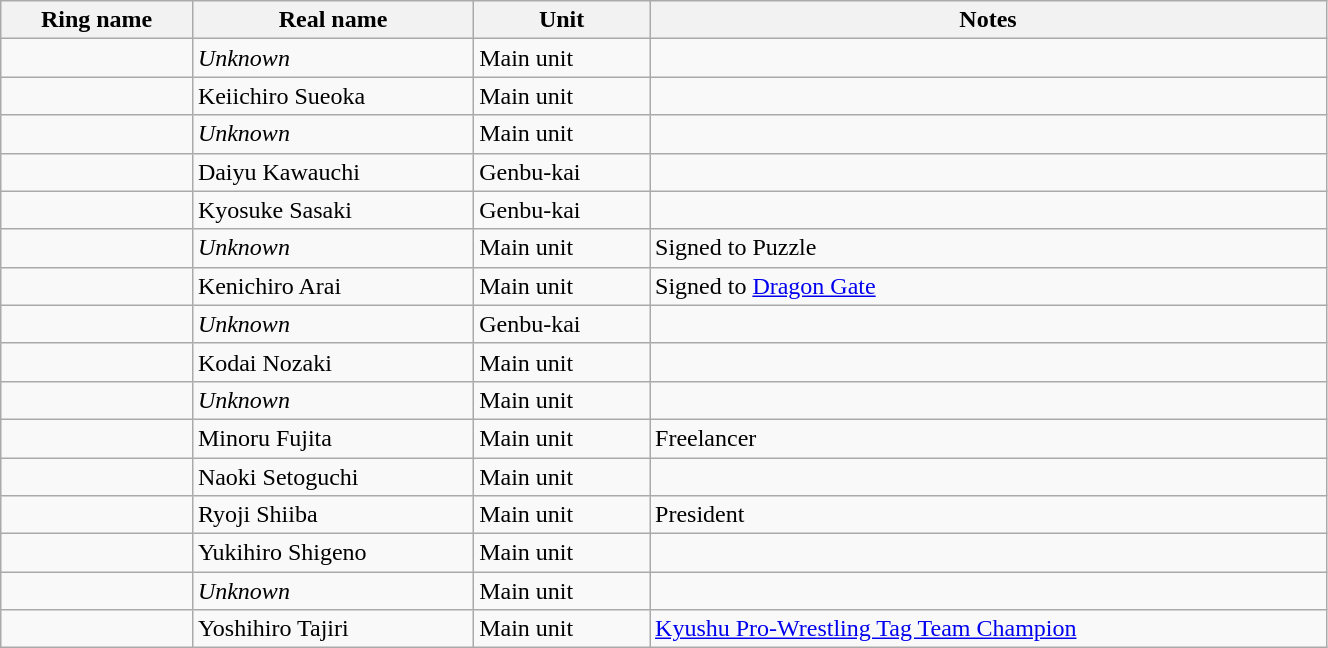<table class="wikitable sortable" style="width:70%;">
<tr>
<th>Ring name</th>
<th>Real name</th>
<th>Unit</th>
<th>Notes</th>
</tr>
<tr>
<td></td>
<td><em>Unknown</em></td>
<td>Main unit</td>
<td></td>
</tr>
<tr>
<td></td>
<td>Keiichiro Sueoka</td>
<td>Main unit</td>
<td></td>
</tr>
<tr>
<td></td>
<td><em>Unknown</em></td>
<td>Main unit</td>
<td></td>
</tr>
<tr>
<td></td>
<td>Daiyu Kawauchi</td>
<td>Genbu-kai</td>
<td></td>
</tr>
<tr>
<td></td>
<td>Kyosuke Sasaki</td>
<td>Genbu-kai</td>
<td></td>
</tr>
<tr>
<td></td>
<td><em>Unknown</em></td>
<td>Main unit</td>
<td>Signed to Puzzle</td>
</tr>
<tr>
<td></td>
<td>Kenichiro Arai</td>
<td>Main unit</td>
<td>Signed to <a href='#'>Dragon Gate</a></td>
</tr>
<tr>
<td></td>
<td><em>Unknown</em></td>
<td>Genbu-kai</td>
<td></td>
</tr>
<tr>
<td></td>
<td>Kodai Nozaki</td>
<td>Main unit</td>
<td></td>
</tr>
<tr>
<td></td>
<td><em>Unknown</em></td>
<td>Main unit</td>
<td></td>
</tr>
<tr>
<td></td>
<td>Minoru Fujita</td>
<td>Main unit</td>
<td>Freelancer</td>
</tr>
<tr>
<td></td>
<td>Naoki Setoguchi</td>
<td>Main unit</td>
<td></td>
</tr>
<tr>
<td></td>
<td>Ryoji Shiiba</td>
<td>Main unit</td>
<td>President</td>
</tr>
<tr>
<td></td>
<td>Yukihiro Shigeno</td>
<td>Main unit</td>
<td></td>
</tr>
<tr>
<td></td>
<td><em>Unknown</em></td>
<td>Main unit</td>
<td></td>
</tr>
<tr>
<td></td>
<td>Yoshihiro Tajiri</td>
<td>Main unit</td>
<td><a href='#'>Kyushu Pro-Wrestling Tag Team Champion</a></td>
</tr>
</table>
